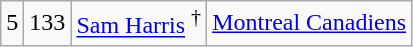<table class="wikitable">
<tr align="center" bgcolor="">
<td>5</td>
<td>133</td>
<td><a href='#'>Sam Harris</a> <sup>†</sup></td>
<td><a href='#'>Montreal Canadiens</a></td>
</tr>
</table>
